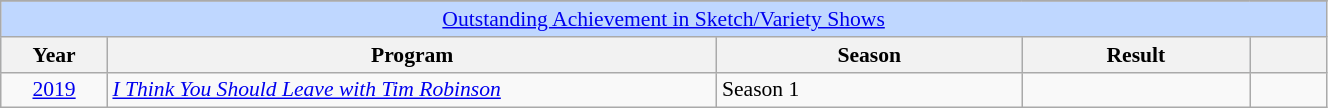<table class="wikitable plainrowheaders" style="font-size: 90%" width=70%>
<tr>
</tr>
<tr ---- bgcolor="#bfd7ff">
<td colspan=5 align=center><a href='#'>Outstanding Achievement in Sketch/Variety Shows</a></td>
</tr>
<tr ---- bgcolor="#ebf5ff">
<th scope="col" style="width:7%;">Year</th>
<th scope="col" style="width:40%;">Program</th>
<th scope="col" style="width:20%;">Season</th>
<th scope="col" style="width:15%;">Result</th>
<th scope="col" class="unsortable" style="width:5%;"></th>
</tr>
<tr>
<td style="text-align:center;"><a href='#'>2019</a></td>
<td><em><a href='#'>I Think You Should Leave with Tim Robinson</a></em></td>
<td>Season 1</td>
<td></td>
<td style="text-align:center;"></td>
</tr>
</table>
